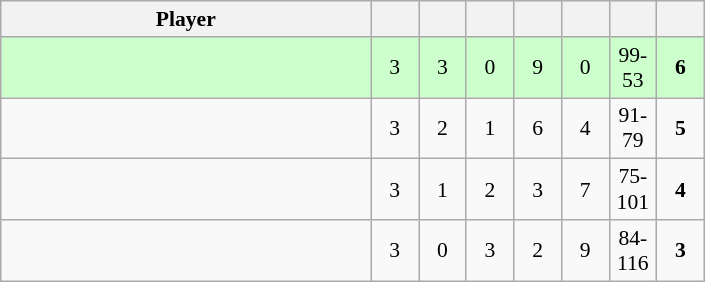<table class="wikitable" style="text-align: center; font-size:90% ">
<tr>
<th width=240>Player</th>
<th width=25></th>
<th width=25></th>
<th width=25></th>
<th width=25></th>
<th width=25></th>
<th width=25></th>
<th width=25></th>
</tr>
<tr bgcolor="ccffcc">
<td align=left></td>
<td>3</td>
<td>3</td>
<td>0</td>
<td>9</td>
<td>0</td>
<td>99-53</td>
<td><strong>6</strong></td>
</tr>
<tr>
<td align=left></td>
<td>3</td>
<td>2</td>
<td>1</td>
<td>6</td>
<td>4</td>
<td>91-79</td>
<td><strong>5</strong></td>
</tr>
<tr>
<td align=left></td>
<td>3</td>
<td>1</td>
<td>2</td>
<td>3</td>
<td>7</td>
<td>75-101</td>
<td><strong>4</strong></td>
</tr>
<tr>
<td align=left></td>
<td>3</td>
<td>0</td>
<td>3</td>
<td>2</td>
<td>9</td>
<td>84-116</td>
<td><strong>3</strong></td>
</tr>
</table>
